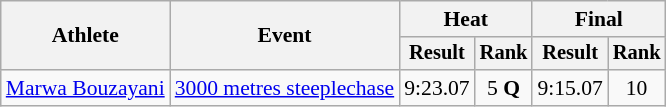<table class="wikitable" style="font-size:90%">
<tr>
<th rowspan="2">Athlete</th>
<th rowspan="2">Event</th>
<th colspan="2">Heat</th>
<th colspan="2">Final</th>
</tr>
<tr style="font-size:95%">
<th>Result</th>
<th>Rank</th>
<th>Result</th>
<th>Rank</th>
</tr>
<tr align=center>
<td align=left><a href='#'>Marwa Bouzayani</a></td>
<td align=left><a href='#'>3000 metres steeplechase</a></td>
<td>9:23.07</td>
<td>5 <strong>Q</strong></td>
<td>9:15.07</td>
<td>10</td>
</tr>
</table>
